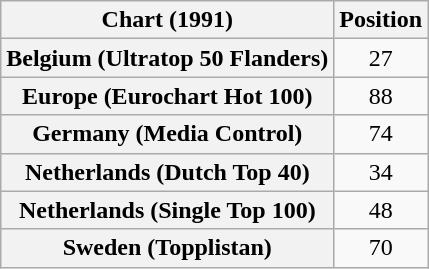<table class="wikitable sortable plainrowheaders" style="text-align:center">
<tr>
<th>Chart (1991)</th>
<th>Position</th>
</tr>
<tr>
<th scope=row>Belgium (Ultratop 50 Flanders)</th>
<td>27</td>
</tr>
<tr>
<th scope=row>Europe (Eurochart Hot 100)</th>
<td>88</td>
</tr>
<tr>
<th scope=row>Germany (Media Control)</th>
<td>74</td>
</tr>
<tr>
<th scope=row>Netherlands (Dutch Top 40)</th>
<td>34</td>
</tr>
<tr>
<th scope=row>Netherlands (Single Top 100)</th>
<td>48</td>
</tr>
<tr>
<th scope="row">Sweden (Topplistan)</th>
<td>70</td>
</tr>
</table>
